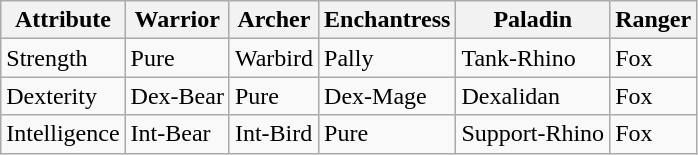<table class="wikitable">
<tr>
<th>Attribute</th>
<th>Warrior</th>
<th>Archer</th>
<th>Enchantress</th>
<th>Paladin</th>
<th>Ranger</th>
</tr>
<tr>
<td>Strength</td>
<td>Pure</td>
<td>Warbird</td>
<td>Pally</td>
<td>Tank-Rhino</td>
<td>Fox</td>
</tr>
<tr>
<td>Dexterity</td>
<td>Dex-Bear</td>
<td>Pure</td>
<td>Dex-Mage</td>
<td>Dexalidan</td>
<td>Fox</td>
</tr>
<tr>
<td>Intelligence</td>
<td>Int-Bear</td>
<td>Int-Bird</td>
<td>Pure</td>
<td>Support-Rhino</td>
<td>Fox</td>
</tr>
</table>
